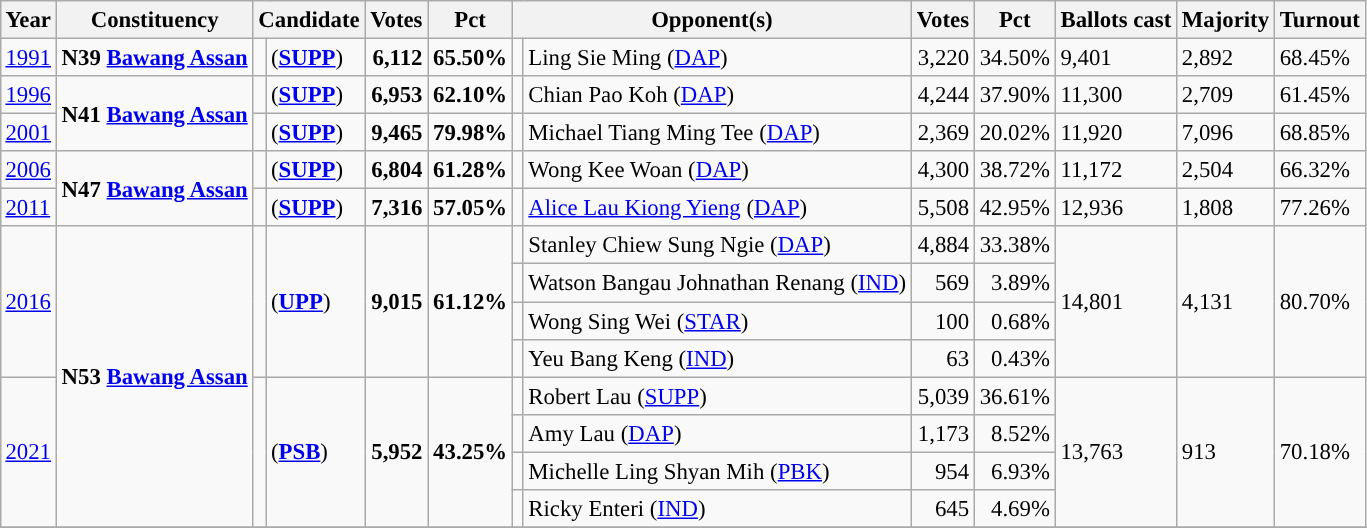<table class="wikitable" style="margin:0.5em ; font-size:95%">
<tr>
<th>Year</th>
<th>Constituency</th>
<th colspan=2>Candidate</th>
<th>Votes</th>
<th>Pct</th>
<th colspan=2>Opponent(s)</th>
<th>Votes</th>
<th>Pct</th>
<th>Ballots cast</th>
<th>Majority</th>
<th>Turnout</th>
</tr>
<tr>
<td><a href='#'>1991</a></td>
<td><strong>N39 <a href='#'>Bawang Assan</a></strong></td>
<td></td>
<td> (<a href='#'><strong>SUPP</strong></a>)</td>
<td style="text-align:right;"><strong>6,112</strong></td>
<td><strong>65.50%</strong></td>
<td></td>
<td>Ling Sie Ming (<a href='#'>DAP</a>)</td>
<td style="text-align:right;">3,220</td>
<td>34.50%</td>
<td>9,401</td>
<td>2,892</td>
<td>68.45%</td>
</tr>
<tr>
<td><a href='#'>1996</a></td>
<td rowspan=2><strong>N41 <a href='#'>Bawang Assan</a></strong></td>
<td></td>
<td> (<a href='#'><strong>SUPP</strong></a>)</td>
<td style="text-align:right;"><strong>6,953</strong></td>
<td><strong>62.10%</strong></td>
<td></td>
<td>Chian Pao Koh (<a href='#'>DAP</a>)</td>
<td style="text-align:right;">4,244</td>
<td>37.90%</td>
<td>11,300</td>
<td>2,709</td>
<td>61.45%</td>
</tr>
<tr>
<td><a href='#'>2001</a></td>
<td></td>
<td> (<a href='#'><strong>SUPP</strong></a>)</td>
<td style="text-align:right;"><strong>9,465</strong></td>
<td><strong>79.98%</strong></td>
<td></td>
<td>Michael Tiang Ming Tee (<a href='#'>DAP</a>)</td>
<td style="text-align:right;">2,369</td>
<td>20.02%</td>
<td>11,920</td>
<td>7,096</td>
<td>68.85%</td>
</tr>
<tr>
<td><a href='#'>2006</a></td>
<td rowspan=2><strong>N47 <a href='#'>Bawang Assan</a></strong></td>
<td></td>
<td> (<a href='#'><strong>SUPP</strong></a>)</td>
<td style="text-align:right;"><strong>6,804</strong></td>
<td><strong>61.28%</strong></td>
<td></td>
<td>Wong Kee Woan (<a href='#'>DAP</a>)</td>
<td style="text-align:right;">4,300</td>
<td>38.72%</td>
<td>11,172</td>
<td>2,504</td>
<td>66.32%</td>
</tr>
<tr>
<td><a href='#'>2011</a></td>
<td></td>
<td> (<a href='#'><strong>SUPP</strong></a>)</td>
<td style="text-align:right;"><strong>7,316</strong></td>
<td><strong>57.05%</strong></td>
<td></td>
<td><a href='#'>Alice Lau Kiong Yieng</a> (<a href='#'>DAP</a>)</td>
<td style="text-align:right;">5,508</td>
<td>42.95%</td>
<td>12,936</td>
<td>1,808</td>
<td>77.26%</td>
</tr>
<tr>
<td rowspan="4"><a href='#'>2016</a></td>
<td rowspan=8><strong>N53 <a href='#'>Bawang Assan</a></strong></td>
<td rowspan="4" ></td>
<td rowspan="4"> (<a href='#'><strong>UPP</strong></a>)</td>
<td rowspan="4" style="text-align:right;"><strong>9,015</strong></td>
<td rowspan="4"><strong>61.12%</strong></td>
<td></td>
<td>Stanley Chiew Sung Ngie (<a href='#'>DAP</a>)</td>
<td style="text-align:right;">4,884</td>
<td>33.38%</td>
<td rowspan="4">14,801</td>
<td rowspan="4">4,131</td>
<td rowspan="4">80.70%</td>
</tr>
<tr>
<td></td>
<td>Watson Bangau Johnathan Renang (<a href='#'>IND</a>)</td>
<td style="text-align:right;">569</td>
<td style="text-align:right;">3.89%</td>
</tr>
<tr>
<td></td>
<td>Wong Sing Wei (<a href='#'>STAR</a>)</td>
<td style="text-align:right;">100</td>
<td style="text-align:right;">0.68%</td>
</tr>
<tr>
<td></td>
<td>Yeu Bang Keng (<a href='#'>IND</a>)</td>
<td style="text-align:right;">63</td>
<td style="text-align:right;">0.43%</td>
</tr>
<tr>
<td rowspan="4"><a href='#'>2021</a></td>
<td rowspan="4" style="background-color:"></td>
<td rowspan="4"> (<a href='#'><strong>PSB</strong></a>)</td>
<td rowspan="4" style="text-align:right;"><strong>5,952</strong></td>
<td rowspan="4"><strong>43.25%</strong></td>
<td style="background:"></td>
<td>Robert Lau (<a href='#'>SUPP</a>)</td>
<td style="text-align:right;">5,039</td>
<td>36.61%</td>
<td rowspan="4">13,763</td>
<td rowspan="4">913</td>
<td rowspan="4">70.18%</td>
</tr>
<tr>
<td></td>
<td>Amy Lau (<a href='#'>DAP</a>)</td>
<td style="text-align:right;">1,173</td>
<td style="text-align:right;">8.52%</td>
</tr>
<tr>
<td style="background:"></td>
<td>Michelle Ling Shyan Mih (<a href='#'>PBK</a>)</td>
<td style="text-align:right;">954</td>
<td style="text-align:right;">6.93%</td>
</tr>
<tr>
<td></td>
<td>Ricky Enteri (<a href='#'>IND</a>)</td>
<td style="text-align:right;">645</td>
<td style="text-align:right;">4.69%</td>
</tr>
<tr>
</tr>
</table>
